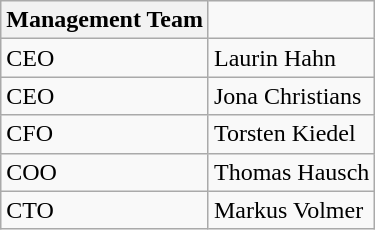<table class="wikitable">
<tr>
<th>Management Team</th>
</tr>
<tr>
<td>CEO</td>
<td>Laurin Hahn</td>
</tr>
<tr>
<td>CEO</td>
<td>Jona Christians</td>
</tr>
<tr>
<td>CFO</td>
<td>Torsten Kiedel</td>
</tr>
<tr>
<td>COO</td>
<td>Thomas Hausch</td>
</tr>
<tr>
<td>CTO</td>
<td>Markus Volmer</td>
</tr>
</table>
